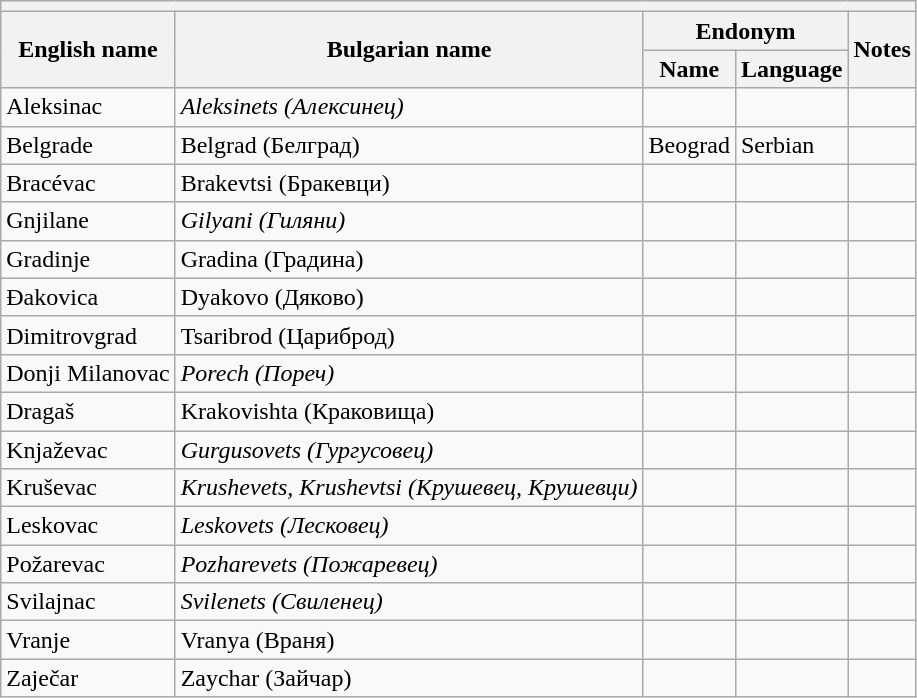<table class="wikitable sortable">
<tr>
<th colspan="5"></th>
</tr>
<tr>
<th rowspan="2">English name</th>
<th rowspan="2">Bulgarian name</th>
<th colspan="2">Endonym</th>
<th rowspan="2">Notes</th>
</tr>
<tr>
<th>Name</th>
<th>Language</th>
</tr>
<tr>
<td>Aleksinac</td>
<td><em>Aleksinets (Алексинец)</em></td>
<td></td>
<td></td>
<td></td>
</tr>
<tr>
<td>Belgrade</td>
<td>Belgrad (Белград)</td>
<td>Beograd</td>
<td>Serbian</td>
<td></td>
</tr>
<tr>
<td>Bracévac</td>
<td>Brakevtsi (Бракевци)</td>
<td></td>
<td></td>
<td></td>
</tr>
<tr>
<td>Gnjilane</td>
<td><em>Gilyani (Гиляни)</em></td>
<td></td>
<td></td>
<td></td>
</tr>
<tr>
<td>Gradinje</td>
<td>Gradina (Градина)</td>
<td></td>
<td></td>
<td></td>
</tr>
<tr>
<td>Đakovica</td>
<td>Dyakovo (Дяково)</td>
<td></td>
<td></td>
<td></td>
</tr>
<tr>
<td>Dimitrovgrad</td>
<td>Tsaribrod (Цариброд)</td>
<td></td>
<td></td>
<td></td>
</tr>
<tr>
<td>Donji Milanovac</td>
<td><em>Porech (Пореч)</em></td>
<td></td>
<td></td>
<td></td>
</tr>
<tr>
<td>Dragaš</td>
<td>Krakovishta (Краковища)</td>
<td></td>
<td></td>
<td></td>
</tr>
<tr>
<td>Knjaževac</td>
<td><em>Gurgusovets (Гургусовец)</em></td>
<td></td>
<td></td>
<td></td>
</tr>
<tr>
<td>Kruševac</td>
<td><em>Krushevets, Krushevtsi (Крушевец, Крушевци)</em></td>
<td></td>
<td></td>
<td></td>
</tr>
<tr>
<td>Leskovac</td>
<td><em>Leskovets (Лесковец)</em></td>
<td></td>
<td></td>
<td></td>
</tr>
<tr>
<td>Požarevac</td>
<td><em>Pozharevets (Пожаревец)</em></td>
<td></td>
<td></td>
<td></td>
</tr>
<tr>
<td>Svilajnac</td>
<td><em>Svilenets (Свиленец)</em></td>
<td></td>
<td></td>
<td></td>
</tr>
<tr>
<td>Vranje</td>
<td>Vranya (Враня)</td>
<td></td>
<td></td>
<td></td>
</tr>
<tr>
<td>Zaječar</td>
<td>Zaychar (Зайчар)</td>
<td></td>
<td></td>
<td></td>
</tr>
</table>
